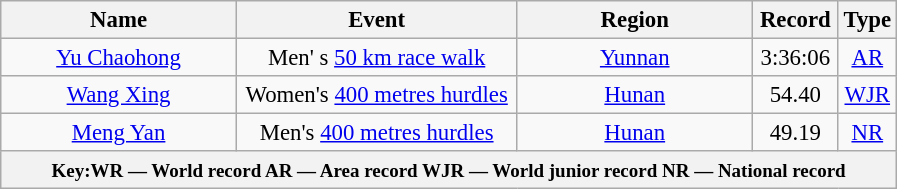<table class="wikitable" style="text-align: center; font-size:95%">
<tr>
<th width="150">Name</th>
<th width="180">Event</th>
<th width="150">Region</th>
<th width="50">Record</th>
<th width="25">Type</th>
</tr>
<tr>
<td><a href='#'>Yu Chaohong</a></td>
<td>Men' s <a href='#'>50 km race walk</a></td>
<td><a href='#'>Yunnan</a></td>
<td>3:36:06</td>
<td><a href='#'>AR</a></td>
</tr>
<tr>
<td><a href='#'>Wang Xing</a></td>
<td>Women's <a href='#'>400 metres hurdles</a></td>
<td><a href='#'>Hunan</a></td>
<td>54.40</td>
<td><a href='#'>WJR</a></td>
</tr>
<tr>
<td><a href='#'>Meng Yan</a></td>
<td>Men's <a href='#'>400 metres hurdles</a></td>
<td><a href='#'>Hunan</a></td>
<td>49.19</td>
<td><a href='#'>NR</a></td>
</tr>
<tr>
<th colspan=5><small>Key:WR — World record  AR — Area record  WJR — World junior record  NR — National record</small></th>
</tr>
</table>
